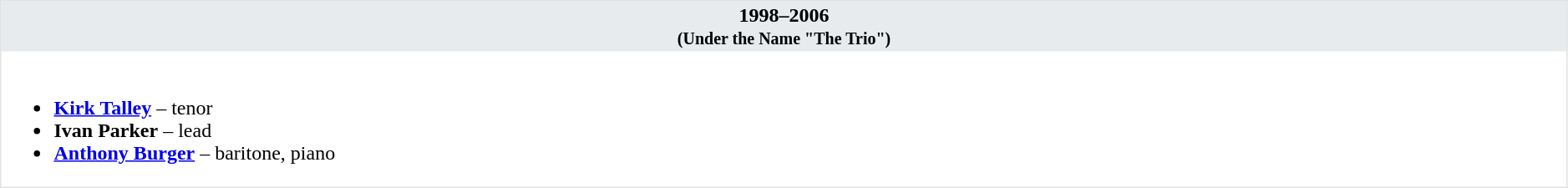<table class="toccolours" cellspacing="0" cellpadding="2" style="float: width; margin: 0 0 1em 1em; border-collapse: collapse; border: 1px solid #E2E2E2; width:99%; border:1">
<tr>
<th width="25%" valign="top" bgcolor="#E7EBEE">1998–2006<br><small>(Under the Name "The Trio")</small></th>
</tr>
<tr>
<td valign="top"><br><ul><li><strong><a href='#'>Kirk Talley</a></strong> – tenor</li><li><strong>Ivan Parker</strong> – lead</li><li><strong><a href='#'>Anthony Burger</a></strong> – baritone, piano</li></ul></td>
</tr>
</table>
